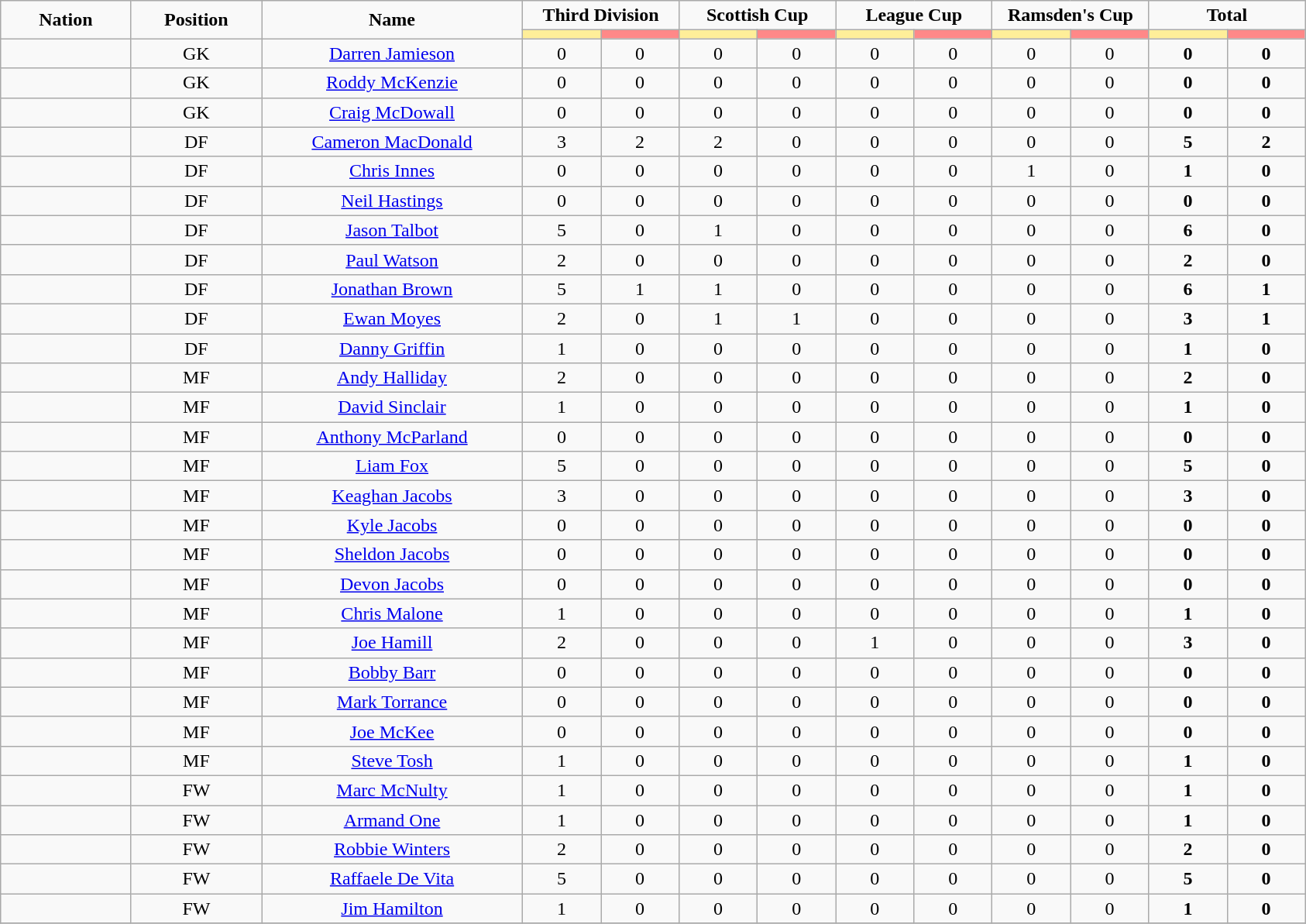<table class="wikitable" style="font-size: 100%; text-align: center;">
<tr>
<td rowspan="2" width="10%" align="center"><strong>Nation</strong></td>
<td rowspan="2" width="10%" align="center"><strong>Position</strong></td>
<td rowspan="2" width="20%" align="center"><strong>Name</strong></td>
<td colspan="2" align="center"><strong>Third Division</strong></td>
<td colspan="2" align="center"><strong>Scottish Cup</strong></td>
<td colspan="2" align="center"><strong>League Cup</strong></td>
<td colspan="2" align="center"><strong>Ramsden's Cup</strong></td>
<td colspan="2" align="center"><strong>Total </strong></td>
</tr>
<tr>
<th width=60 style="background: #FFEE99"></th>
<th width=60 style="background: #FF8888"></th>
<th width=60 style="background: #FFEE99"></th>
<th width=60 style="background: #FF8888"></th>
<th width=60 style="background: #FFEE99"></th>
<th width=60 style="background: #FF8888"></th>
<th width=60 style="background: #FFEE99"></th>
<th width=60 style="background: #FF8888"></th>
<th width=60 style="background: #FFEE99"></th>
<th width=60 style="background: #FF8888"></th>
</tr>
<tr>
<td></td>
<td>GK</td>
<td><a href='#'>Darren Jamieson</a></td>
<td>0</td>
<td>0</td>
<td>0</td>
<td>0</td>
<td>0</td>
<td>0</td>
<td>0</td>
<td>0</td>
<td><strong>0</strong></td>
<td><strong>0</strong></td>
</tr>
<tr>
<td></td>
<td>GK</td>
<td><a href='#'>Roddy McKenzie</a></td>
<td>0</td>
<td>0</td>
<td>0</td>
<td>0</td>
<td>0</td>
<td>0</td>
<td>0</td>
<td>0</td>
<td><strong>0</strong></td>
<td><strong>0</strong></td>
</tr>
<tr>
<td></td>
<td>GK</td>
<td><a href='#'>Craig McDowall</a></td>
<td>0</td>
<td>0</td>
<td>0</td>
<td>0</td>
<td>0</td>
<td>0</td>
<td>0</td>
<td>0</td>
<td><strong>0</strong></td>
<td><strong>0</strong></td>
</tr>
<tr>
<td></td>
<td>DF</td>
<td><a href='#'>Cameron MacDonald</a></td>
<td>3</td>
<td>2</td>
<td>2</td>
<td>0</td>
<td>0</td>
<td>0</td>
<td>0</td>
<td>0</td>
<td><strong>5</strong></td>
<td><strong>2</strong></td>
</tr>
<tr>
<td></td>
<td>DF</td>
<td><a href='#'>Chris Innes</a></td>
<td>0</td>
<td>0</td>
<td>0</td>
<td>0</td>
<td>0</td>
<td>0</td>
<td>1</td>
<td>0</td>
<td><strong>1</strong></td>
<td><strong>0</strong></td>
</tr>
<tr>
<td></td>
<td>DF</td>
<td><a href='#'>Neil Hastings</a></td>
<td>0</td>
<td>0</td>
<td>0</td>
<td>0</td>
<td>0</td>
<td>0</td>
<td>0</td>
<td>0</td>
<td><strong>0</strong></td>
<td><strong>0</strong></td>
</tr>
<tr>
<td></td>
<td>DF</td>
<td><a href='#'>Jason Talbot</a></td>
<td>5</td>
<td>0</td>
<td>1</td>
<td>0</td>
<td>0</td>
<td>0</td>
<td>0</td>
<td>0</td>
<td><strong>6</strong></td>
<td><strong>0</strong></td>
</tr>
<tr>
<td></td>
<td>DF</td>
<td><a href='#'>Paul Watson</a></td>
<td>2</td>
<td>0</td>
<td>0</td>
<td>0</td>
<td>0</td>
<td>0</td>
<td>0</td>
<td>0</td>
<td><strong>2</strong></td>
<td><strong>0</strong></td>
</tr>
<tr>
<td></td>
<td>DF</td>
<td><a href='#'>Jonathan Brown</a></td>
<td>5</td>
<td>1</td>
<td>1</td>
<td>0</td>
<td>0</td>
<td>0</td>
<td>0</td>
<td>0</td>
<td><strong>6</strong></td>
<td><strong>1</strong></td>
</tr>
<tr>
<td></td>
<td>DF</td>
<td><a href='#'>Ewan Moyes</a></td>
<td>2</td>
<td>0</td>
<td>1</td>
<td>1</td>
<td>0</td>
<td>0</td>
<td>0</td>
<td>0</td>
<td><strong>3</strong></td>
<td><strong>1</strong></td>
</tr>
<tr>
<td></td>
<td>DF</td>
<td><a href='#'>Danny Griffin</a></td>
<td>1</td>
<td>0</td>
<td>0</td>
<td>0</td>
<td>0</td>
<td>0</td>
<td>0</td>
<td>0</td>
<td><strong>1</strong></td>
<td><strong>0</strong></td>
</tr>
<tr>
<td></td>
<td>MF</td>
<td><a href='#'>Andy Halliday</a></td>
<td>2</td>
<td>0</td>
<td>0</td>
<td>0</td>
<td>0</td>
<td>0</td>
<td>0</td>
<td>0</td>
<td><strong>2</strong></td>
<td><strong>0</strong></td>
</tr>
<tr>
<td></td>
<td>MF</td>
<td><a href='#'>David Sinclair</a></td>
<td>1</td>
<td>0</td>
<td>0</td>
<td>0</td>
<td>0</td>
<td>0</td>
<td>0</td>
<td>0</td>
<td><strong>1</strong></td>
<td><strong>0</strong></td>
</tr>
<tr>
<td></td>
<td>MF</td>
<td><a href='#'>Anthony McParland</a></td>
<td>0</td>
<td>0</td>
<td>0</td>
<td>0</td>
<td>0</td>
<td>0</td>
<td>0</td>
<td>0</td>
<td><strong>0</strong></td>
<td><strong>0</strong></td>
</tr>
<tr>
<td></td>
<td>MF</td>
<td><a href='#'>Liam Fox</a></td>
<td>5</td>
<td>0</td>
<td>0</td>
<td>0</td>
<td>0</td>
<td>0</td>
<td>0</td>
<td>0</td>
<td><strong>5</strong></td>
<td><strong>0</strong></td>
</tr>
<tr>
<td></td>
<td>MF</td>
<td><a href='#'>Keaghan Jacobs</a></td>
<td>3</td>
<td>0</td>
<td>0</td>
<td>0</td>
<td>0</td>
<td>0</td>
<td>0</td>
<td>0</td>
<td><strong>3</strong></td>
<td><strong>0</strong></td>
</tr>
<tr>
<td></td>
<td>MF</td>
<td><a href='#'>Kyle Jacobs</a></td>
<td>0</td>
<td>0</td>
<td>0</td>
<td>0</td>
<td>0</td>
<td>0</td>
<td>0</td>
<td>0</td>
<td><strong>0</strong></td>
<td><strong>0</strong></td>
</tr>
<tr>
<td></td>
<td>MF</td>
<td><a href='#'>Sheldon Jacobs</a></td>
<td>0</td>
<td>0</td>
<td>0</td>
<td>0</td>
<td>0</td>
<td>0</td>
<td>0</td>
<td>0</td>
<td><strong>0</strong></td>
<td><strong>0</strong></td>
</tr>
<tr>
<td></td>
<td>MF</td>
<td><a href='#'>Devon Jacobs</a></td>
<td>0</td>
<td>0</td>
<td>0</td>
<td>0</td>
<td>0</td>
<td>0</td>
<td>0</td>
<td>0</td>
<td><strong>0</strong></td>
<td><strong>0</strong></td>
</tr>
<tr>
<td></td>
<td>MF</td>
<td><a href='#'>Chris Malone</a></td>
<td>1</td>
<td>0</td>
<td>0</td>
<td>0</td>
<td>0</td>
<td>0</td>
<td>0</td>
<td>0</td>
<td><strong>1</strong></td>
<td><strong>0</strong></td>
</tr>
<tr>
<td></td>
<td>MF</td>
<td><a href='#'>Joe Hamill</a></td>
<td>2</td>
<td>0</td>
<td>0</td>
<td>0</td>
<td>1</td>
<td>0</td>
<td>0</td>
<td>0</td>
<td><strong>3</strong></td>
<td><strong>0</strong></td>
</tr>
<tr>
<td></td>
<td>MF</td>
<td><a href='#'>Bobby Barr</a></td>
<td>0</td>
<td>0</td>
<td>0</td>
<td>0</td>
<td>0</td>
<td>0</td>
<td>0</td>
<td>0</td>
<td><strong>0</strong></td>
<td><strong>0</strong></td>
</tr>
<tr>
<td></td>
<td>MF</td>
<td><a href='#'>Mark Torrance</a></td>
<td>0</td>
<td>0</td>
<td>0</td>
<td>0</td>
<td>0</td>
<td>0</td>
<td>0</td>
<td>0</td>
<td><strong>0</strong></td>
<td><strong>0</strong></td>
</tr>
<tr>
<td></td>
<td>MF</td>
<td><a href='#'>Joe McKee</a></td>
<td>0</td>
<td>0</td>
<td>0</td>
<td>0</td>
<td>0</td>
<td>0</td>
<td>0</td>
<td>0</td>
<td><strong>0</strong></td>
<td><strong>0</strong></td>
</tr>
<tr>
<td></td>
<td>MF</td>
<td><a href='#'>Steve Tosh</a></td>
<td>1</td>
<td>0</td>
<td>0</td>
<td>0</td>
<td>0</td>
<td>0</td>
<td>0</td>
<td>0</td>
<td><strong>1</strong></td>
<td><strong>0</strong></td>
</tr>
<tr>
<td></td>
<td>FW</td>
<td><a href='#'>Marc McNulty</a></td>
<td>1</td>
<td>0</td>
<td>0</td>
<td>0</td>
<td>0</td>
<td>0</td>
<td>0</td>
<td>0</td>
<td><strong>1</strong></td>
<td><strong>0</strong></td>
</tr>
<tr>
<td></td>
<td>FW</td>
<td><a href='#'>Armand One</a></td>
<td>1</td>
<td>0</td>
<td>0</td>
<td>0</td>
<td>0</td>
<td>0</td>
<td>0</td>
<td>0</td>
<td><strong>1</strong></td>
<td><strong>0</strong></td>
</tr>
<tr>
<td></td>
<td>FW</td>
<td><a href='#'>Robbie Winters</a></td>
<td>2</td>
<td>0</td>
<td>0</td>
<td>0</td>
<td>0</td>
<td>0</td>
<td>0</td>
<td>0</td>
<td><strong>2</strong></td>
<td><strong>0</strong></td>
</tr>
<tr>
<td></td>
<td>FW</td>
<td><a href='#'>Raffaele De Vita</a></td>
<td>5</td>
<td>0</td>
<td>0</td>
<td>0</td>
<td>0</td>
<td>0</td>
<td>0</td>
<td>0</td>
<td><strong>5</strong></td>
<td><strong>0</strong></td>
</tr>
<tr>
<td></td>
<td>FW</td>
<td><a href='#'>Jim Hamilton</a></td>
<td>1</td>
<td>0</td>
<td>0</td>
<td>0</td>
<td>0</td>
<td>0</td>
<td>0</td>
<td>0</td>
<td><strong>1</strong></td>
<td><strong>0</strong></td>
</tr>
<tr>
</tr>
</table>
